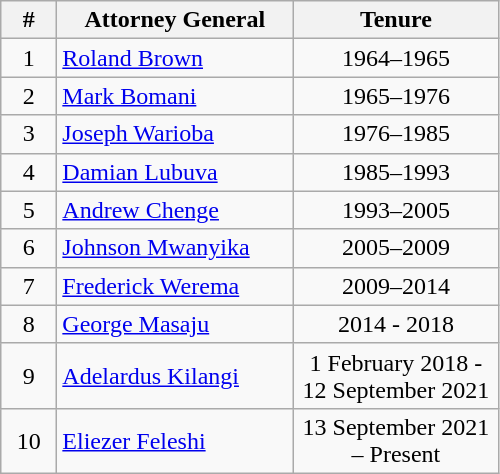<table class="wikitable" style="text-align:center">
<tr>
<th width="30px">#</th>
<th width="150px">Attorney General</th>
<th width="130px">Tenure</th>
</tr>
<tr>
<td>1</td>
<td align=left><a href='#'>Roland Brown</a></td>
<td>1964–1965</td>
</tr>
<tr>
<td>2</td>
<td align=left><a href='#'>Mark Bomani</a></td>
<td>1965–1976</td>
</tr>
<tr>
<td>3</td>
<td align=left><a href='#'>Joseph Warioba</a></td>
<td>1976–1985</td>
</tr>
<tr>
<td>4</td>
<td align=left><a href='#'>Damian Lubuva</a></td>
<td>1985–1993</td>
</tr>
<tr>
<td>5</td>
<td align=left><a href='#'>Andrew Chenge</a></td>
<td>1993–2005</td>
</tr>
<tr>
<td>6</td>
<td align=left><a href='#'>Johnson Mwanyika</a></td>
<td>2005–2009</td>
</tr>
<tr>
<td>7</td>
<td align=left><a href='#'>Frederick Werema</a></td>
<td>2009–2014</td>
</tr>
<tr>
<td>8</td>
<td align=left><a href='#'>George Masaju</a></td>
<td>2014 - 2018</td>
</tr>
<tr>
<td>9</td>
<td align=left><a href='#'>Adelardus Kilangi</a></td>
<td>1 February 2018 - 12 September 2021</td>
</tr>
<tr>
<td>10</td>
<td align=left><a href='#'>Eliezer Feleshi</a></td>
<td>13 September 2021 – Present</td>
</tr>
</table>
